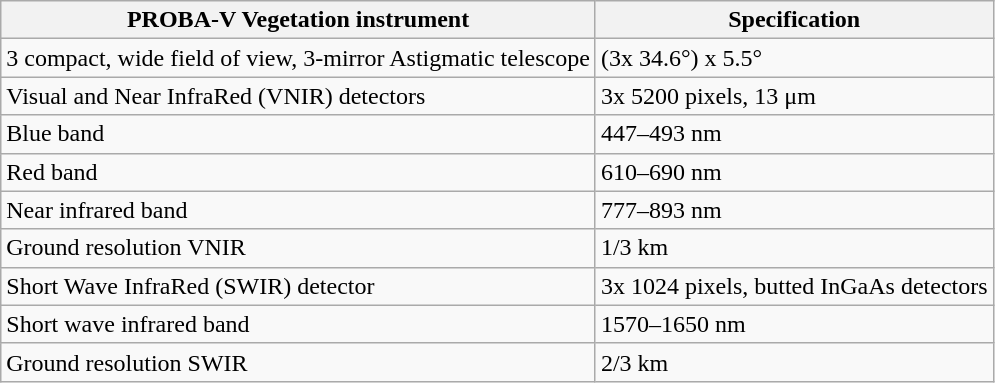<table class="wikitable">
<tr>
<th>PROBA-V Vegetation instrument</th>
<th>Specification</th>
</tr>
<tr>
<td>3 compact, wide field of view, 3-mirror Astigmatic telescope</td>
<td>(3x 34.6°) x 5.5°</td>
</tr>
<tr>
<td>Visual and Near InfraRed (VNIR) detectors</td>
<td>3x 5200 pixels, 13 μm</td>
</tr>
<tr>
<td>Blue band</td>
<td>447–493 nm</td>
</tr>
<tr>
<td>Red band</td>
<td>610–690 nm</td>
</tr>
<tr>
<td>Near infrared band</td>
<td>777–893 nm</td>
</tr>
<tr>
<td>Ground resolution VNIR</td>
<td>1/3 km</td>
</tr>
<tr>
<td>Short Wave InfraRed (SWIR) detector</td>
<td>3x 1024 pixels, butted InGaAs detectors</td>
</tr>
<tr>
<td>Short wave infrared band</td>
<td>1570–1650 nm</td>
</tr>
<tr>
<td>Ground resolution SWIR</td>
<td>2/3 km</td>
</tr>
</table>
